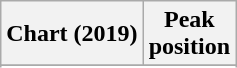<table class="wikitable sortable plainrowheaders">
<tr>
<th scope="col">Chart (2019)</th>
<th scope="col">Peak<br>position</th>
</tr>
<tr>
</tr>
<tr>
</tr>
<tr>
</tr>
<tr>
</tr>
</table>
